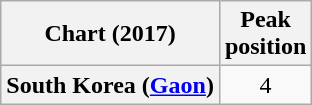<table class="wikitable plainrowheaders" style="text-align:center">
<tr>
<th scope="col">Chart (2017)</th>
<th scope="col">Peak<br>position</th>
</tr>
<tr>
<th scope="row">South Korea (<a href='#'>Gaon</a>)</th>
<td>4</td>
</tr>
</table>
